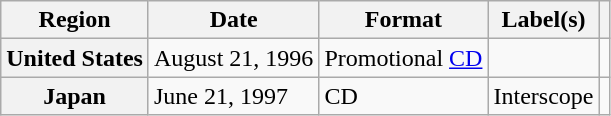<table class="wikitable plainrowheaders">
<tr>
<th scope="col">Region</th>
<th scope="col">Date</th>
<th scope="col">Format</th>
<th scope="col">Label(s)</th>
<th scope="col"></th>
</tr>
<tr>
<th scope="row">United States</th>
<td>August 21, 1996</td>
<td>Promotional <a href='#'>CD</a></td>
<td></td>
<td style="text-align:center;"></td>
</tr>
<tr>
<th scope="row">Japan</th>
<td>June 21, 1997</td>
<td>CD</td>
<td>Interscope</td>
<td style="text-align:center;"></td>
</tr>
</table>
